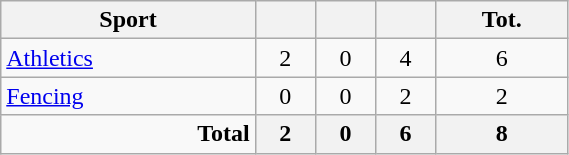<table class="wikitable" width=30% style="font-size:100%; text-align:center;">
<tr>
<th>Sport</th>
<th></th>
<th></th>
<th></th>
<th>Tot.</th>
</tr>
<tr>
<td align=left> <a href='#'>Athletics</a></td>
<td>2</td>
<td>0</td>
<td>4</td>
<td>6</td>
</tr>
<tr>
<td align=left> <a href='#'>Fencing</a></td>
<td>0</td>
<td>0</td>
<td>2</td>
<td>2</td>
</tr>
<tr>
<td align=right><strong>Total</strong></td>
<th>2</th>
<th>0</th>
<th>6</th>
<th>8</th>
</tr>
</table>
